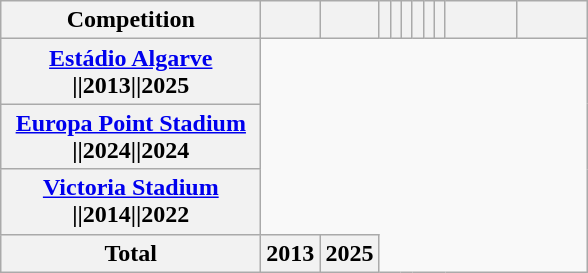<table class="wikitable sortable plainrowheaders" style="text-align:center">
<tr>
<th scope=col width=166>Competition</th>
<th scope=col></th>
<th scope=col></th>
<th scope=col></th>
<th scope=col></th>
<th scope=col></th>
<th scope=col></th>
<th scope=col></th>
<th scope=col></th>
<th scope=col width=40></th>
<th scope=col width=40></th>
</tr>
<tr>
<th scope=row><a href='#'>Estádio Algarve</a><br>||2013||2025</th>
</tr>
<tr>
<th scope=row><a href='#'>Europa Point Stadium</a><br>||2024||2024</th>
</tr>
<tr>
<th scope=row><a href='#'>Victoria Stadium</a><br>||2014||2022</th>
</tr>
<tr class=sortbottom>
<th scope=row><strong>Total</strong><br></th>
<th>2013</th>
<th>2025</th>
</tr>
</table>
